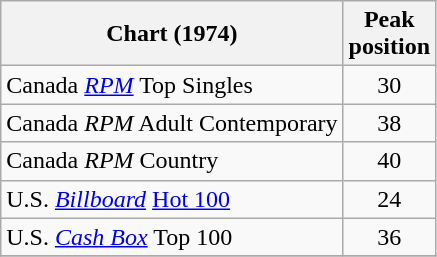<table class="wikitable sortable">
<tr>
<th>Chart (1974)</th>
<th>Peak<br>position</th>
</tr>
<tr>
<td>Canada <em><a href='#'>RPM</a></em> Top Singles</td>
<td style="text-align:center;">30</td>
</tr>
<tr>
<td>Canada <em>RPM</em> Adult Contemporary</td>
<td style="text-align:center;">38</td>
</tr>
<tr>
<td>Canada <em>RPM</em> Country</td>
<td style="text-align:center;">40</td>
</tr>
<tr>
<td>U.S. <em><a href='#'>Billboard</a></em> <a href='#'>Hot 100</a></td>
<td style="text-align:center;">24</td>
</tr>
<tr>
<td>U.S. <a href='#'><em>Cash Box</em></a> Top 100</td>
<td align="center">36</td>
</tr>
<tr>
</tr>
</table>
